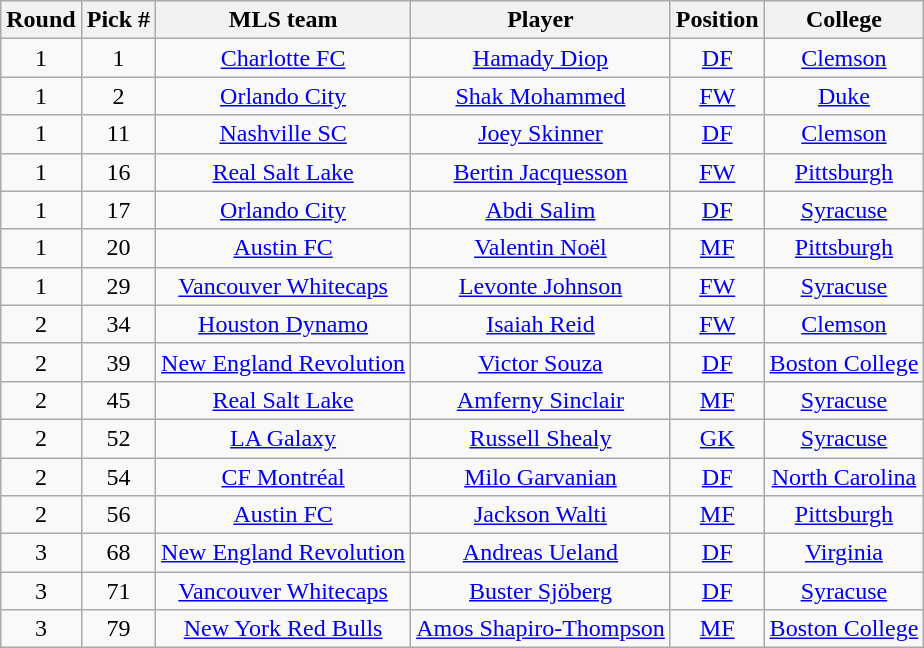<table class="wikitable sortable" style=text-align:center;>
<tr>
<th>Round</th>
<th>Pick #</th>
<th>MLS team</th>
<th>Player</th>
<th>Position</th>
<th>College</th>
</tr>
<tr>
<td>1</td>
<td>1</td>
<td><a href='#'>Charlotte FC</a></td>
<td> <a href='#'>Hamady Diop</a></td>
<td><a href='#'>DF</a></td>
<td><a href='#'>Clemson</a></td>
</tr>
<tr>
<td>1</td>
<td>2</td>
<td><a href='#'>Orlando City</a></td>
<td> <a href='#'>Shak Mohammed</a></td>
<td><a href='#'>FW</a></td>
<td><a href='#'>Duke</a></td>
</tr>
<tr>
<td>1</td>
<td>11</td>
<td><a href='#'>Nashville SC</a></td>
<td> <a href='#'>Joey Skinner</a></td>
<td><a href='#'>DF</a></td>
<td><a href='#'>Clemson</a></td>
</tr>
<tr>
<td>1</td>
<td>16</td>
<td><a href='#'>Real Salt Lake</a></td>
<td> <a href='#'>Bertin Jacquesson</a></td>
<td><a href='#'>FW</a></td>
<td><a href='#'>Pittsburgh</a></td>
</tr>
<tr>
<td>1</td>
<td>17</td>
<td><a href='#'>Orlando City</a></td>
<td> <a href='#'>Abdi Salim</a></td>
<td><a href='#'>DF</a></td>
<td><a href='#'>Syracuse</a></td>
</tr>
<tr>
<td>1</td>
<td>20</td>
<td><a href='#'>Austin FC</a></td>
<td> <a href='#'>Valentin Noël</a></td>
<td><a href='#'>MF</a></td>
<td><a href='#'>Pittsburgh</a></td>
</tr>
<tr>
<td>1</td>
<td>29</td>
<td><a href='#'>Vancouver Whitecaps</a></td>
<td> <a href='#'>Levonte Johnson</a></td>
<td><a href='#'>FW</a></td>
<td><a href='#'>Syracuse</a></td>
</tr>
<tr>
<td>2</td>
<td>34</td>
<td><a href='#'>Houston Dynamo</a></td>
<td> <a href='#'>Isaiah Reid</a></td>
<td><a href='#'>FW</a></td>
<td><a href='#'>Clemson</a></td>
</tr>
<tr>
<td>2</td>
<td>39</td>
<td><a href='#'>New England Revolution</a></td>
<td> <a href='#'>Victor Souza</a></td>
<td><a href='#'>DF</a></td>
<td><a href='#'>Boston College</a></td>
</tr>
<tr>
<td>2</td>
<td>45</td>
<td><a href='#'>Real Salt Lake</a></td>
<td> <a href='#'>Amferny Sinclair</a></td>
<td><a href='#'>MF</a></td>
<td><a href='#'>Syracuse</a></td>
</tr>
<tr>
<td>2</td>
<td>52</td>
<td><a href='#'>LA Galaxy</a></td>
<td> <a href='#'>Russell Shealy</a></td>
<td><a href='#'>GK</a></td>
<td><a href='#'>Syracuse</a></td>
</tr>
<tr>
<td>2</td>
<td>54</td>
<td><a href='#'>CF Montréal</a></td>
<td> <a href='#'>Milo Garvanian</a></td>
<td><a href='#'>DF</a></td>
<td><a href='#'>North Carolina</a></td>
</tr>
<tr>
<td>2</td>
<td>56</td>
<td><a href='#'>Austin FC</a></td>
<td> <a href='#'>Jackson Walti</a></td>
<td><a href='#'>MF</a></td>
<td><a href='#'>Pittsburgh</a></td>
</tr>
<tr>
<td>3</td>
<td>68</td>
<td><a href='#'>New England Revolution</a></td>
<td> <a href='#'>Andreas Ueland</a></td>
<td><a href='#'>DF</a></td>
<td><a href='#'>Virginia</a></td>
</tr>
<tr>
<td>3</td>
<td>71</td>
<td><a href='#'>Vancouver Whitecaps</a></td>
<td> <a href='#'>Buster Sjöberg</a></td>
<td><a href='#'>DF</a></td>
<td><a href='#'>Syracuse</a></td>
</tr>
<tr>
<td>3</td>
<td>79</td>
<td><a href='#'>New York Red Bulls</a></td>
<td> <a href='#'>Amos Shapiro-Thompson</a></td>
<td><a href='#'>MF</a></td>
<td><a href='#'>Boston College</a></td>
</tr>
</table>
